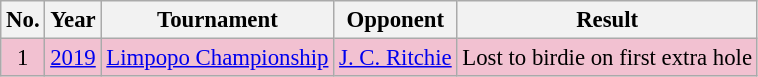<table class="wikitable" style="font-size:95%;">
<tr>
<th>No.</th>
<th>Year</th>
<th>Tournament</th>
<th>Opponent</th>
<th>Result</th>
</tr>
<tr style="background:#F2C1D1;">
<td align=center>1</td>
<td><a href='#'>2019</a></td>
<td><a href='#'>Limpopo Championship</a></td>
<td> <a href='#'>J. C. Ritchie</a></td>
<td>Lost to birdie on first extra hole</td>
</tr>
</table>
